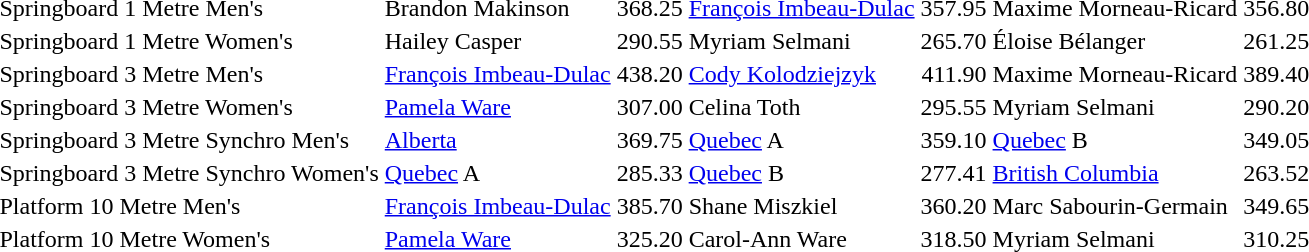<table>
<tr>
<td>Springboard 1 Metre Men's</td>
<td> Brandon Makinson</td>
<td align="right">368.25</td>
<td> <a href='#'>François Imbeau-Dulac</a></td>
<td align="right">357.95</td>
<td> Maxime Morneau-Ricard</td>
<td align="right">356.80</td>
</tr>
<tr>
<td>Springboard 1 Metre Women's</td>
<td> Hailey Casper</td>
<td align="right">290.55</td>
<td> Myriam Selmani</td>
<td align="right">265.70</td>
<td> Éloise Bélanger</td>
<td align="right">261.25</td>
</tr>
<tr>
<td>Springboard 3 Metre Men's</td>
<td> <a href='#'>François Imbeau-Dulac</a></td>
<td align="right">438.20</td>
<td> <a href='#'>Cody Kolodziejzyk</a></td>
<td align="right">411.90</td>
<td> Maxime Morneau-Ricard</td>
<td align="right">389.40</td>
</tr>
<tr>
<td>Springboard 3 Metre Women's</td>
<td> <a href='#'>Pamela Ware</a></td>
<td align="right">307.00</td>
<td> Celina Toth</td>
<td align="right">295.55</td>
<td> Myriam Selmani</td>
<td align="right">290.20</td>
</tr>
<tr>
<td>Springboard 3 Metre Synchro Men's</td>
<td> <a href='#'>Alberta</a></td>
<td align="right">369.75</td>
<td> <a href='#'>Quebec</a> A</td>
<td align="right">359.10</td>
<td> <a href='#'>Quebec</a> B</td>
<td align="right">349.05</td>
</tr>
<tr>
<td>Springboard 3 Metre Synchro Women's</td>
<td> <a href='#'>Quebec</a> A</td>
<td align="right">285.33</td>
<td> <a href='#'>Quebec</a> B</td>
<td align="right">277.41</td>
<td> <a href='#'>British Columbia</a></td>
<td align="right">263.52</td>
</tr>
<tr>
<td>Platform 10 Metre Men's</td>
<td> <a href='#'>François Imbeau-Dulac</a></td>
<td align="right">385.70</td>
<td> Shane Miszkiel</td>
<td align="right">360.20</td>
<td> Marc Sabourin-Germain</td>
<td align="right">349.65</td>
</tr>
<tr>
<td>Platform 10 Metre Women's</td>
<td> <a href='#'>Pamela Ware</a></td>
<td align="right">325.20</td>
<td> Carol-Ann Ware</td>
<td align="right">318.50</td>
<td> Myriam Selmani</td>
<td align="right">310.25</td>
</tr>
</table>
